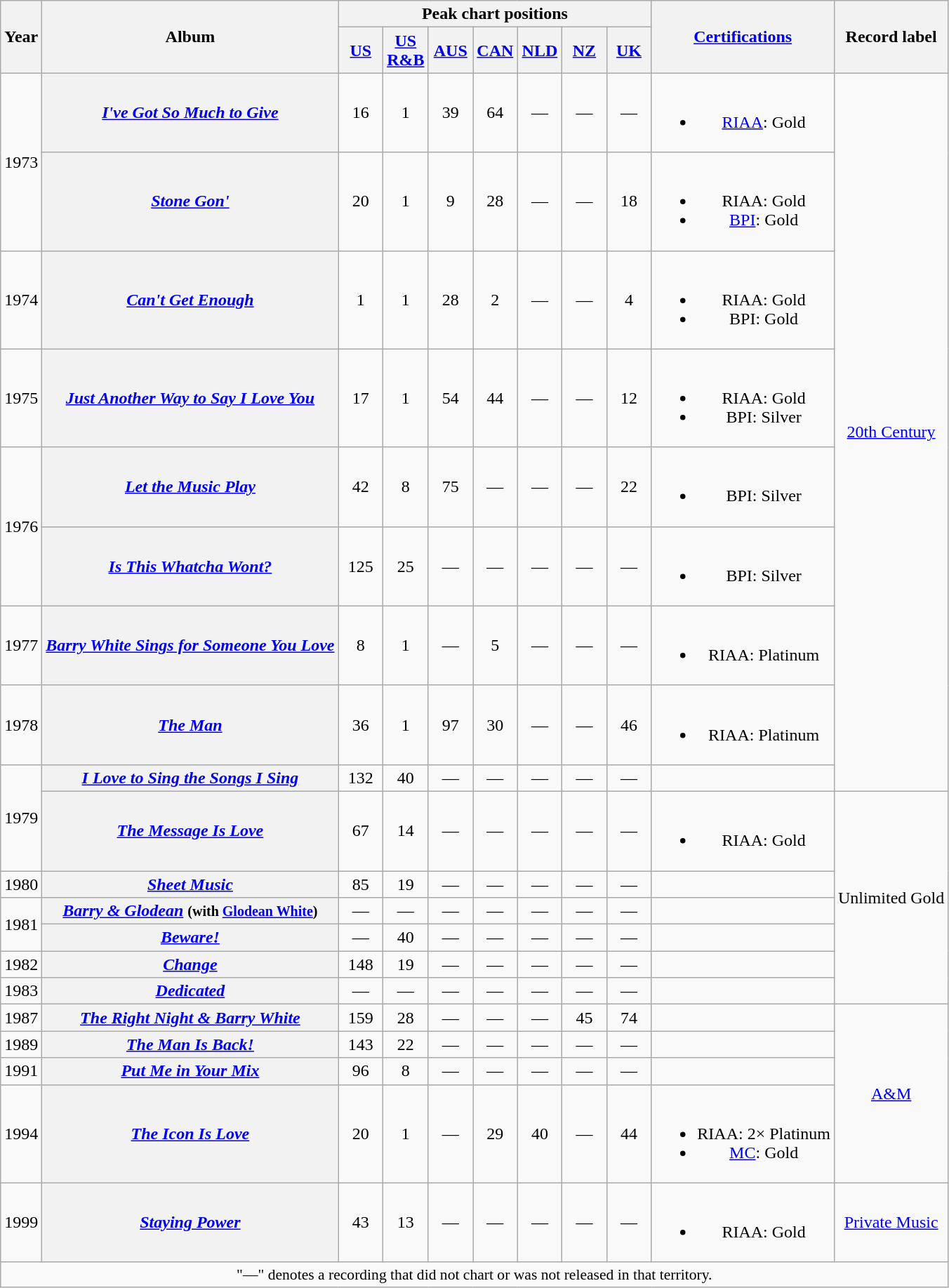<table class="wikitable plainrowheaders" style="text-align:center;">
<tr>
<th rowspan="2">Year</th>
<th rowspan="2">Album</th>
<th colspan="7">Peak chart positions</th>
<th rowspan="2"><a href='#'>Certifications</a></th>
<th rowspan="2">Record label</th>
</tr>
<tr>
<th width="35"><a href='#'>US</a><br></th>
<th width="35"><a href='#'>US<br>R&B</a><br></th>
<th width="35"><a href='#'>AUS</a><br></th>
<th width="35"><a href='#'>CAN</a><br></th>
<th width="35"><a href='#'>NLD</a><br></th>
<th width="35"><a href='#'>NZ</a><br></th>
<th width="35"><a href='#'>UK</a><br></th>
</tr>
<tr>
<td rowspan="2">1973</td>
<th scope="row"><em><a href='#'>I've Got So Much to Give</a></em></th>
<td>16</td>
<td>1</td>
<td>39</td>
<td>64</td>
<td>—</td>
<td>—</td>
<td>—</td>
<td><br><ul><li><a href='#'>RIAA</a>: Gold</li></ul></td>
<td rowspan="9"><a href='#'>20th Century</a></td>
</tr>
<tr>
<th scope="row"><em><a href='#'>Stone Gon'</a></em></th>
<td>20</td>
<td>1</td>
<td>9</td>
<td>28</td>
<td>—</td>
<td>—</td>
<td>18</td>
<td><br><ul><li>RIAA: Gold</li><li><a href='#'>BPI</a>: Gold</li></ul></td>
</tr>
<tr>
<td>1974</td>
<th scope="row"><em><a href='#'>Can't Get Enough</a></em></th>
<td>1</td>
<td>1</td>
<td>28</td>
<td>2</td>
<td>—</td>
<td>—</td>
<td>4</td>
<td><br><ul><li>RIAA: Gold</li><li>BPI: Gold</li></ul></td>
</tr>
<tr>
<td>1975</td>
<th scope="row"><em><a href='#'>Just Another Way to Say I Love You</a></em></th>
<td>17</td>
<td>1</td>
<td>54</td>
<td>44</td>
<td>—</td>
<td>—</td>
<td>12</td>
<td><br><ul><li>RIAA: Gold</li><li>BPI: Silver</li></ul></td>
</tr>
<tr>
<td rowspan="2">1976</td>
<th scope="row"><em><a href='#'>Let the Music Play</a></em></th>
<td>42</td>
<td>8</td>
<td>75</td>
<td>—</td>
<td>—</td>
<td>—</td>
<td>22</td>
<td><br><ul><li>BPI: Silver</li></ul></td>
</tr>
<tr>
<th scope="row"><em><a href='#'>Is This Whatcha Wont?</a></em></th>
<td>125</td>
<td>25</td>
<td>—</td>
<td>—</td>
<td>—</td>
<td>—</td>
<td>—</td>
<td><br><ul><li>BPI: Silver</li></ul></td>
</tr>
<tr>
<td>1977</td>
<th scope="row"><em><a href='#'>Barry White Sings for Someone You Love</a></em></th>
<td>8</td>
<td>1</td>
<td>—</td>
<td>5</td>
<td>—</td>
<td>—</td>
<td>—</td>
<td><br><ul><li>RIAA: Platinum</li></ul></td>
</tr>
<tr>
<td>1978</td>
<th scope="row"><em><a href='#'>The Man</a></em></th>
<td>36</td>
<td>1</td>
<td>97</td>
<td>30</td>
<td>—</td>
<td>—</td>
<td>46</td>
<td><br><ul><li>RIAA: Platinum</li></ul></td>
</tr>
<tr>
<td rowspan="2">1979</td>
<th scope="row"><em><a href='#'>I Love to Sing the Songs I Sing</a></em></th>
<td>132</td>
<td>40</td>
<td>—</td>
<td>—</td>
<td>—</td>
<td>—</td>
<td>—</td>
<td></td>
</tr>
<tr>
<th scope="row"><em><a href='#'>The Message Is Love</a></em></th>
<td>67</td>
<td>14</td>
<td>—</td>
<td>—</td>
<td>—</td>
<td>—</td>
<td>—</td>
<td><br><ul><li>RIAA: Gold</li></ul></td>
<td rowspan="6">Unlimited Gold</td>
</tr>
<tr>
<td>1980</td>
<th scope="row"><em><a href='#'>Sheet Music</a></em></th>
<td>85</td>
<td>19</td>
<td>—</td>
<td>—</td>
<td>—</td>
<td>—</td>
<td>—</td>
<td></td>
</tr>
<tr>
<td rowspan="2">1981</td>
<th scope="row"><em><a href='#'>Barry & Glodean</a></em> <small>(with <a href='#'>Glodean White</a>)</small></th>
<td>—</td>
<td>—</td>
<td>—</td>
<td>—</td>
<td>—</td>
<td>—</td>
<td>—</td>
<td></td>
</tr>
<tr>
<th scope="row"><em><a href='#'>Beware!</a></em></th>
<td>—</td>
<td>40</td>
<td>—</td>
<td>—</td>
<td>—</td>
<td>—</td>
<td>—</td>
<td></td>
</tr>
<tr>
<td>1982</td>
<th scope="row"><em><a href='#'>Change</a></em></th>
<td>148</td>
<td>19</td>
<td>—</td>
<td>—</td>
<td>—</td>
<td>—</td>
<td>—</td>
<td></td>
</tr>
<tr>
<td>1983</td>
<th scope="row"><em><a href='#'>Dedicated</a></em></th>
<td>—</td>
<td>—</td>
<td>—</td>
<td>—</td>
<td>—</td>
<td>—</td>
<td>—</td>
<td></td>
</tr>
<tr>
<td>1987</td>
<th scope="row"><em><a href='#'>The Right Night & Barry White</a></em></th>
<td>159</td>
<td>28</td>
<td>—</td>
<td>—</td>
<td>—</td>
<td>45</td>
<td>74</td>
<td></td>
<td rowspan="4"><a href='#'>A&M</a></td>
</tr>
<tr>
<td>1989</td>
<th scope="row"><em><a href='#'>The Man Is Back!</a></em></th>
<td>143</td>
<td>22</td>
<td>—</td>
<td>—</td>
<td>—</td>
<td>—</td>
<td>—</td>
<td></td>
</tr>
<tr>
<td>1991</td>
<th scope="row"><em><a href='#'>Put Me in Your Mix</a></em></th>
<td>96</td>
<td>8</td>
<td>—</td>
<td>—</td>
<td>—</td>
<td>—</td>
<td>—</td>
<td></td>
</tr>
<tr>
<td>1994</td>
<th scope="row"><em><a href='#'>The Icon Is Love</a></em></th>
<td>20</td>
<td>1</td>
<td>—</td>
<td>29</td>
<td>40</td>
<td>—</td>
<td>44</td>
<td><br><ul><li>RIAA: 2× Platinum</li><li><a href='#'>MC</a>: Gold</li></ul></td>
</tr>
<tr>
<td>1999</td>
<th scope="row"><em><a href='#'>Staying Power</a></em></th>
<td>43</td>
<td>13</td>
<td>—</td>
<td>—</td>
<td>—</td>
<td>—</td>
<td>—</td>
<td><br><ul><li>RIAA: Gold</li></ul></td>
<td><a href='#'>Private Music</a></td>
</tr>
<tr>
<td colspan="15" style="font-size:90%">"—" denotes a recording that did not chart or was not released in that territory.</td>
</tr>
</table>
